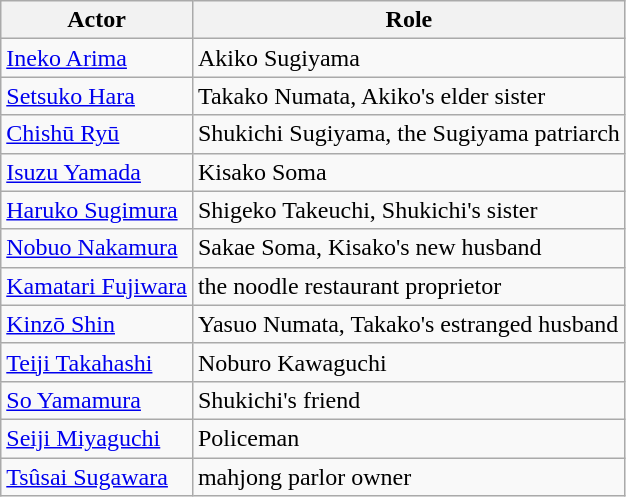<table class="wikitable">
<tr>
<th>Actor</th>
<th>Role</th>
</tr>
<tr>
<td><a href='#'>Ineko Arima</a></td>
<td>Akiko Sugiyama</td>
</tr>
<tr>
<td><a href='#'>Setsuko Hara</a></td>
<td>Takako Numata, Akiko's elder sister</td>
</tr>
<tr>
<td><a href='#'>Chishū Ryū</a></td>
<td>Shukichi Sugiyama, the Sugiyama patriarch</td>
</tr>
<tr>
<td><a href='#'>Isuzu Yamada</a></td>
<td>Kisako Soma</td>
</tr>
<tr>
<td><a href='#'>Haruko Sugimura</a></td>
<td>Shigeko Takeuchi, Shukichi's sister</td>
</tr>
<tr>
<td><a href='#'>Nobuo Nakamura</a></td>
<td>Sakae Soma, Kisako's new husband</td>
</tr>
<tr>
<td><a href='#'>Kamatari Fujiwara</a></td>
<td>the noodle restaurant proprietor</td>
</tr>
<tr>
<td><a href='#'>Kinzō Shin</a></td>
<td>Yasuo Numata, Takako's estranged husband</td>
</tr>
<tr>
<td><a href='#'>Teiji Takahashi</a></td>
<td>Noburo Kawaguchi</td>
</tr>
<tr>
<td><a href='#'>So Yamamura</a></td>
<td>Shukichi's friend</td>
</tr>
<tr>
<td><a href='#'>Seiji Miyaguchi</a></td>
<td>Policeman</td>
</tr>
<tr>
<td><a href='#'>Tsûsai Sugawara</a></td>
<td>mahjong parlor owner</td>
</tr>
</table>
